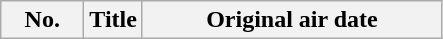<table class="wikitable plainrowheaders">
<tr>
<th scope="col" style="width:3em;">No.</th>
<th scope="col">Title</th>
<th scope="col" style="width:12em;">Original air date<br>

</th>
</tr>
</table>
